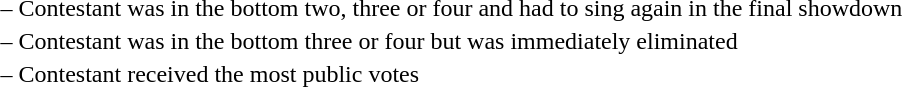<table>
<tr>
<td> –</td>
<td>Contestant was in the bottom two, three or four and had to sing again in the final showdown</td>
</tr>
<tr>
<td> –</td>
<td>Contestant was in the bottom three or four but was immediately eliminated</td>
</tr>
<tr>
<td> –</td>
<td>Contestant received the most public votes</td>
</tr>
</table>
